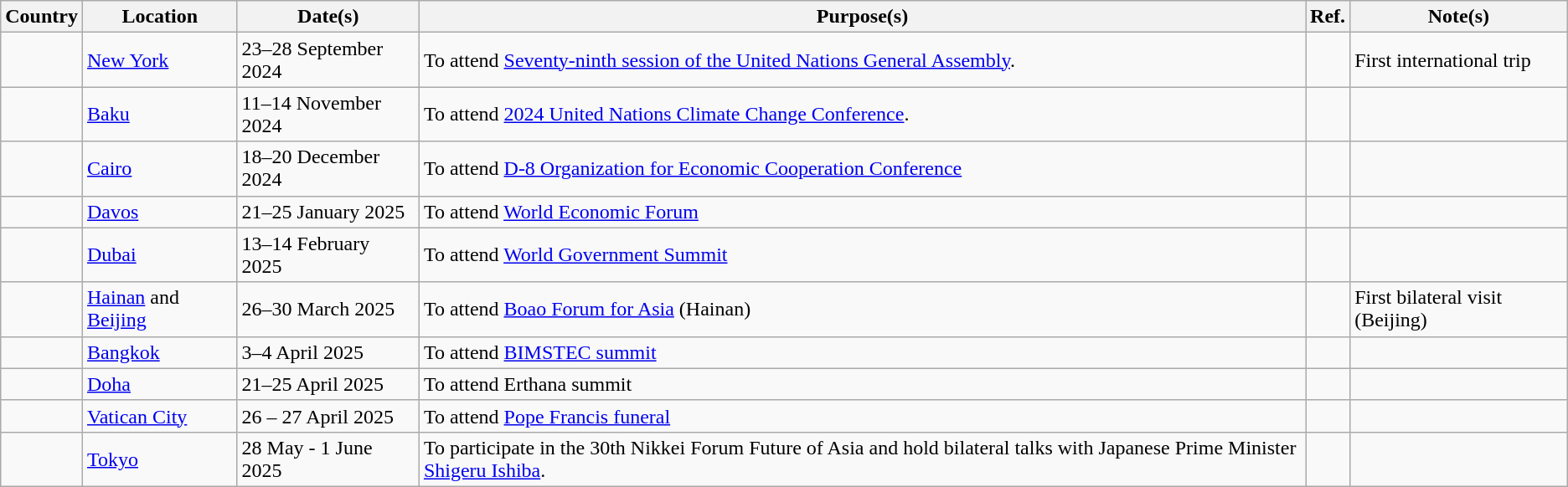<table class="wikitable sortable">
<tr>
<th>Country</th>
<th>Location</th>
<th>Date(s)</th>
<th>Purpose(s)</th>
<th>Ref.</th>
<th>Note(s)</th>
</tr>
<tr>
<td></td>
<td><a href='#'>New York</a></td>
<td>23–28 September 2024</td>
<td>To attend <a href='#'>Seventy-ninth session of the United Nations General Assembly</a>.</td>
<td></td>
<td>First international trip</td>
</tr>
<tr>
<td></td>
<td><a href='#'>Baku</a></td>
<td>11–14 November 2024</td>
<td>To attend <a href='#'>2024 United Nations Climate Change Conference</a>.</td>
<td></td>
<td></td>
</tr>
<tr>
<td></td>
<td><a href='#'>Cairo</a></td>
<td>18–20 December 2024</td>
<td>To attend <a href='#'>D-8 Organization for Economic Cooperation Conference</a></td>
<td></td>
<td></td>
</tr>
<tr>
<td></td>
<td><a href='#'>Davos</a></td>
<td>21–25 January 2025</td>
<td>To attend <a href='#'>World Economic Forum</a></td>
<td></td>
<td></td>
</tr>
<tr>
<td></td>
<td><a href='#'>Dubai</a></td>
<td>13–14 February 2025</td>
<td>To attend <a href='#'>World Government Summit</a></td>
<td></td>
<td></td>
</tr>
<tr>
<td></td>
<td><a href='#'>Hainan</a> and <a href='#'>Beijing</a></td>
<td>26–30 March 2025</td>
<td>To attend <a href='#'>Boao Forum for Asia</a> (Hainan)</td>
<td></td>
<td>First bilateral visit (Beijing)</td>
</tr>
<tr>
<td></td>
<td><a href='#'>Bangkok</a></td>
<td>3–4 April 2025</td>
<td>To attend <a href='#'>BIMSTEC summit</a></td>
<td></td>
<td></td>
</tr>
<tr>
<td></td>
<td><a href='#'>Doha</a></td>
<td>21–25 April 2025</td>
<td>To attend Erthana summit</td>
<td></td>
<td></td>
</tr>
<tr>
<td></td>
<td><a href='#'>Vatican City</a></td>
<td>26 – 27 April 2025</td>
<td>To attend <a href='#'>Pope Francis funeral</a></td>
<td></td>
<td></td>
</tr>
<tr>
<td></td>
<td><a href='#'>Tokyo</a></td>
<td>28 May - 1 June 2025</td>
<td>To participate in the 30th Nikkei Forum Future of Asia and hold bilateral talks with Japanese Prime Minister <a href='#'>Shigeru Ishiba</a>.</td>
<td></td>
<td></td>
</tr>
</table>
